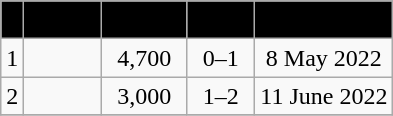<table class="wikitable" style="text-align:center">
<tr>
<th style="background:black;"><span>#</span></th>
<th style="background:black;"><span>Match</span></th>
<th style="background:black;"><span>Tickets</span></th>
<th style="background:black;"><span>Score</span></th>
<th style="background:black;"><span>Date</span></th>
</tr>
<tr>
<td>1</td>
<td></td>
<td>4,700</td>
<td>0–1</td>
<td>8 May 2022</td>
</tr>
<tr>
<td>2</td>
<td></td>
<td>3,000</td>
<td>1–2</td>
<td>11 June 2022</td>
</tr>
<tr>
</tr>
</table>
